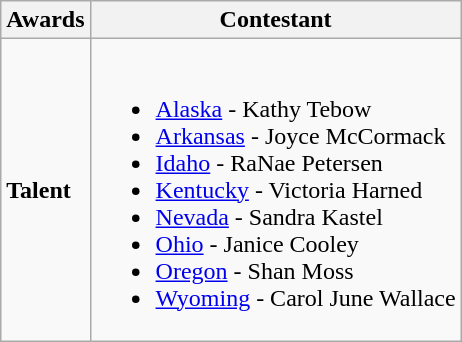<table class="wikitable">
<tr>
<th>Awards</th>
<th>Contestant</th>
</tr>
<tr>
<td><strong>Talent</strong></td>
<td><br><ul><li> <a href='#'>Alaska</a> - Kathy Tebow</li><li> <a href='#'>Arkansas</a> - Joyce McCormack</li><li> <a href='#'>Idaho</a> - RaNae Petersen</li><li> <a href='#'>Kentucky</a> - Victoria Harned</li><li> <a href='#'>Nevada</a> - Sandra Kastel</li><li> <a href='#'>Ohio</a> - Janice Cooley</li><li> <a href='#'>Oregon</a> - Shan Moss</li><li> <a href='#'>Wyoming</a> - Carol June Wallace</li></ul></td>
</tr>
</table>
